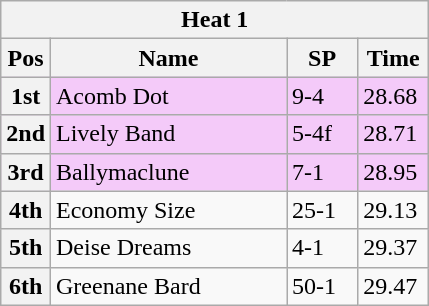<table class="wikitable">
<tr>
<th colspan="6">Heat 1</th>
</tr>
<tr>
<th width=20>Pos</th>
<th width=150>Name</th>
<th width=40>SP</th>
<th width=40>Time</th>
</tr>
<tr style="background: #f4caf9;">
<th>1st</th>
<td>Acomb Dot</td>
<td>9-4</td>
<td>28.68</td>
</tr>
<tr style="background: #f4caf9;">
<th>2nd</th>
<td>Lively Band</td>
<td>5-4f</td>
<td>28.71</td>
</tr>
<tr style="background: #f4caf9;">
<th>3rd</th>
<td>Ballymaclune</td>
<td>7-1</td>
<td>28.95</td>
</tr>
<tr>
<th>4th</th>
<td>Economy Size</td>
<td>25-1</td>
<td>29.13</td>
</tr>
<tr>
<th>5th</th>
<td>Deise Dreams</td>
<td>4-1</td>
<td>29.37</td>
</tr>
<tr>
<th>6th</th>
<td>Greenane Bard</td>
<td>50-1</td>
<td>29.47</td>
</tr>
</table>
